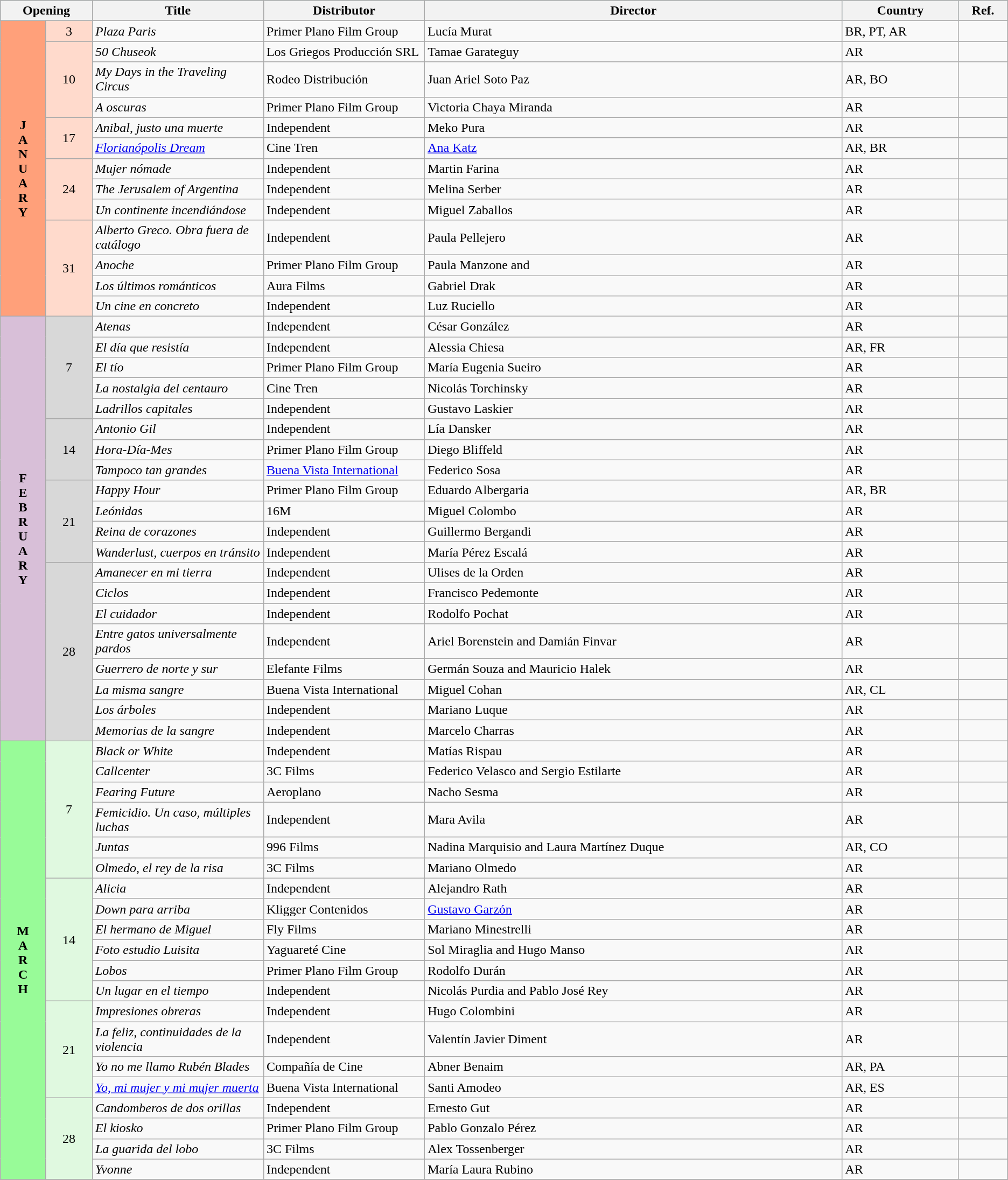<table class="wikitable sortable">
<tr style="background:#b0e0e6; text-align:center;">
<th colspan="2">Opening</th>
<th style="width:17%;">Title</th>
<th style="width:16%;">Distributor</th>
<th>Director</th>
<th>Country</th>
<th>Ref.</th>
</tr>
<tr>
<th rowspan="13" style="text-align:center; background:#ffa07a; textcolor:#000;">J<br>A<br>N<br>U<br>A<br>R<br>Y</th>
<td style="text-align:center; background:#ffdacc;">3</td>
<td><em>Plaza Paris</em></td>
<td>Primer Plano Film Group</td>
<td>Lucía Murat</td>
<td>BR, PT, AR</td>
<td></td>
</tr>
<tr>
<td rowspan="3" style="text-align:center; background:#ffdacc;">10</td>
<td><em>50 Chuseok</em></td>
<td>Los Griegos Producción SRL</td>
<td>Tamae Garateguy</td>
<td>AR</td>
<td></td>
</tr>
<tr>
<td><em>My Days in the Traveling Circus</em></td>
<td>Rodeo Distribución</td>
<td>Juan Ariel Soto Paz</td>
<td>AR, BO</td>
<td></td>
</tr>
<tr>
<td><em>A oscuras</em></td>
<td>Primer Plano Film Group</td>
<td>Victoria Chaya Miranda</td>
<td>AR</td>
<td></td>
</tr>
<tr>
<td rowspan="2" style="text-align:center; background:#ffdacc;">17</td>
<td><em>Anibal, justo una muerte</em></td>
<td>Independent</td>
<td>Meko Pura</td>
<td>AR</td>
<td></td>
</tr>
<tr>
<td><em><a href='#'>Florianópolis Dream</a></em></td>
<td>Cine Tren</td>
<td><a href='#'>Ana Katz</a></td>
<td>AR, BR</td>
<td></td>
</tr>
<tr>
<td rowspan="3" style="text-align:center; background:#ffdacc;">24</td>
<td><em>Mujer nómade</em></td>
<td>Independent</td>
<td>Martin Farina</td>
<td>AR</td>
<td></td>
</tr>
<tr>
<td><em>The Jerusalem of Argentina</em></td>
<td>Independent</td>
<td>Melina Serber</td>
<td>AR</td>
<td></td>
</tr>
<tr>
<td><em>Un continente incendiándose</em></td>
<td>Independent</td>
<td>Miguel Zaballos</td>
<td>AR</td>
<td></td>
</tr>
<tr>
<td rowspan="4" style="text-align:center; background:#ffdacc;">31</td>
<td><em>Alberto Greco. Obra fuera de catálogo</em></td>
<td>Independent</td>
<td>Paula Pellejero</td>
<td>AR</td>
<td></td>
</tr>
<tr>
<td><em>Anoche</em></td>
<td>Primer Plano Film Group</td>
<td>Paula Manzone and </td>
<td>AR</td>
<td></td>
</tr>
<tr>
<td><em>Los últimos románticos</em></td>
<td>Aura Films</td>
<td>Gabriel Drak</td>
<td>AR</td>
<td></td>
</tr>
<tr>
<td><em>Un cine en concreto</em></td>
<td>Independent</td>
<td>Luz Ruciello</td>
<td>AR</td>
<td></td>
</tr>
<tr>
<th rowspan="20" style="text-align:center; background:thistle; textcolor:#000;">F<br>E<br>B<br>R<br>U<br>A<br>R<br>Y</th>
<td rowspan="5" style="text-align:center; background:#d8d8d8;">7</td>
<td><em>Atenas</em></td>
<td>Independent</td>
<td>César González</td>
<td>AR</td>
<td></td>
</tr>
<tr>
<td><em>El día que resistía</em></td>
<td>Independent</td>
<td>Alessia Chiesa</td>
<td>AR, FR</td>
<td></td>
</tr>
<tr>
<td><em>El tío</em></td>
<td>Primer Plano Film Group</td>
<td>María Eugenia Sueiro</td>
<td>AR</td>
<td></td>
</tr>
<tr>
<td><em>La nostalgia del centauro</em></td>
<td>Cine Tren </td>
<td>Nicolás Torchinsky</td>
<td>AR</td>
<td></td>
</tr>
<tr>
<td><em>Ladrillos capitales</em></td>
<td>Independent</td>
<td>Gustavo Laskier</td>
<td>AR</td>
<td></td>
</tr>
<tr>
<td rowspan="3" style="text-align:center; background:#d8d8d8;">14</td>
<td><em>Antonio Gil</em></td>
<td>Independent</td>
<td>Lía Dansker</td>
<td>AR</td>
<td></td>
</tr>
<tr>
<td><em>Hora-Día-Mes</em></td>
<td>Primer Plano Film Group</td>
<td>Diego Bliffeld</td>
<td>AR</td>
<td></td>
</tr>
<tr>
<td><em>Tampoco tan grandes</em></td>
<td><a href='#'>Buena Vista International</a></td>
<td>Federico Sosa</td>
<td>AR</td>
<td></td>
</tr>
<tr>
<td rowspan="4" style="text-align:center; background:#d8d8d8;">21</td>
<td><em>Happy Hour</em></td>
<td>Primer Plano Film Group</td>
<td>Eduardo Albergaria</td>
<td>AR, BR</td>
<td></td>
</tr>
<tr>
<td><em>Leónidas</em></td>
<td>16M</td>
<td>Miguel Colombo</td>
<td>AR</td>
<td></td>
</tr>
<tr>
<td><em>Reina de corazones</em></td>
<td>Independent</td>
<td>Guillermo Bergandi</td>
<td>AR</td>
<td></td>
</tr>
<tr>
<td><em>Wanderlust, cuerpos en tránsito</em></td>
<td>Independent</td>
<td>María Pérez Escalá</td>
<td>AR</td>
<td></td>
</tr>
<tr>
<td rowspan="8" style="text-align:center; background:#d8d8d8;">28</td>
<td><em>Amanecer en mi tierra</em></td>
<td>Independent</td>
<td>Ulises de la Orden</td>
<td>AR</td>
<td></td>
</tr>
<tr>
<td><em>Ciclos</em></td>
<td>Independent</td>
<td>Francisco Pedemonte</td>
<td>AR</td>
<td></td>
</tr>
<tr>
<td><em>El cuidador</em></td>
<td>Independent</td>
<td>Rodolfo Pochat</td>
<td>AR</td>
<td></td>
</tr>
<tr>
<td><em>Entre gatos universalmente pardos</em></td>
<td>Independent</td>
<td>Ariel Borenstein and Damián Finvar</td>
<td>AR</td>
<td></td>
</tr>
<tr>
<td><em>Guerrero de norte y sur</em></td>
<td>Elefante Films </td>
<td>Germán Souza and Mauricio Halek</td>
<td>AR</td>
<td></td>
</tr>
<tr>
<td><em>La misma sangre</em></td>
<td>Buena Vista International</td>
<td>Miguel Cohan</td>
<td>AR, CL</td>
<td></td>
</tr>
<tr>
<td><em>Los árboles</em></td>
<td>Independent</td>
<td>Mariano Luque</td>
<td>AR</td>
<td></td>
</tr>
<tr>
<td><em>Memorias de la sangre</em></td>
<td>Independent</td>
<td>Marcelo Charras</td>
<td>AR</td>
<td></td>
</tr>
<tr>
<th rowspan="20" style="text-align:center; background:#98fb98; textcolor:#000;">M<br>A<br>R<br>C<br>H</th>
<td rowspan="6" style="text-align:center; background:#e0f9e0;">7</td>
<td><em>Black or White</em></td>
<td>Independent</td>
<td>Matías Rispau</td>
<td>AR</td>
<td></td>
</tr>
<tr>
<td><em>Callcenter</em></td>
<td>3C Films</td>
<td>Federico Velasco and Sergio Estilarte</td>
<td>AR</td>
<td></td>
</tr>
<tr>
<td><em>Fearing Future</em></td>
<td>Aeroplano</td>
<td>Nacho Sesma</td>
<td>AR</td>
<td></td>
</tr>
<tr>
<td><em>Femicidio. Un caso, múltiples luchas</em></td>
<td>Independent</td>
<td>Mara Avila</td>
<td>AR</td>
<td></td>
</tr>
<tr>
<td><em>Juntas</em></td>
<td>996 Films</td>
<td>Nadina Marquisio and Laura Martínez Duque</td>
<td>AR, CO</td>
<td></td>
</tr>
<tr>
<td><em>Olmedo, el rey de la risa</em></td>
<td>3C Films</td>
<td>Mariano Olmedo</td>
<td>AR</td>
<td></td>
</tr>
<tr>
<td rowspan="6" style="text-align:center; background:#e0f9e0;">14</td>
<td><em>Alicia</em></td>
<td>Independent</td>
<td>Alejandro Rath</td>
<td>AR</td>
<td></td>
</tr>
<tr>
<td><em>Down para arriba</em></td>
<td>Kligger Contenidos</td>
<td><a href='#'>Gustavo Garzón</a></td>
<td>AR</td>
<td></td>
</tr>
<tr>
<td><em>El hermano de Miguel</em></td>
<td>Fly Films</td>
<td>Mariano Minestrelli</td>
<td>AR</td>
<td></td>
</tr>
<tr>
<td><em>Foto estudio Luisita</em></td>
<td>Yaguareté Cine</td>
<td>Sol Miraglia and Hugo Manso</td>
<td>AR</td>
<td></td>
</tr>
<tr>
<td><em> Lobos</em></td>
<td>Primer Plano Film Group</td>
<td>Rodolfo Durán</td>
<td>AR</td>
<td></td>
</tr>
<tr>
<td><em>Un lugar en el tiempo</em></td>
<td>Independent</td>
<td>Nicolás Purdia and Pablo José Rey</td>
<td>AR</td>
<td></td>
</tr>
<tr>
<td rowspan="4" style="text-align:center; background:#e0f9e0;">21</td>
<td><em>Impresiones obreras</em></td>
<td>Independent</td>
<td>Hugo Colombini</td>
<td>AR</td>
<td></td>
</tr>
<tr>
<td><em>La feliz, continuidades de la violencia</em></td>
<td>Independent</td>
<td>Valentín Javier Diment</td>
<td>AR</td>
<td></td>
</tr>
<tr>
<td><em>Yo no me llamo Rubén Blades</em></td>
<td>Compañía de Cine</td>
<td>Abner Benaim</td>
<td>AR, PA</td>
<td></td>
</tr>
<tr>
<td><em><a href='#'>Yo, mi mujer y mi mujer muerta</a></em></td>
<td>Buena Vista International</td>
<td>Santi Amodeo</td>
<td>AR, ES</td>
<td></td>
</tr>
<tr>
<td rowspan="4" style="text-align:center; background:#e0f9e0;">28</td>
<td><em>Candomberos de dos orillas</em></td>
<td>Independent</td>
<td>Ernesto Gut</td>
<td>AR</td>
<td></td>
</tr>
<tr>
<td><em>El kiosko</em></td>
<td>Primer Plano Film Group</td>
<td>Pablo Gonzalo Pérez</td>
<td>AR</td>
<td></td>
</tr>
<tr>
<td><em>La guarida del lobo</em></td>
<td>3C Films</td>
<td>Alex Tossenberger</td>
<td>AR</td>
<td></td>
</tr>
<tr>
<td><em>Yvonne</em></td>
<td>Independent</td>
<td>María Laura Rubino</td>
<td>AR</td>
<td></td>
</tr>
<tr>
</tr>
</table>
